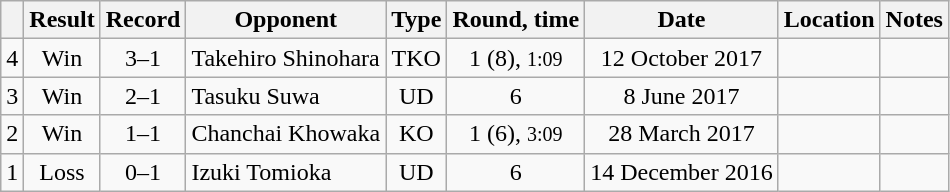<table class="wikitable" style="text-align:center">
<tr>
<th></th>
<th>Result</th>
<th>Record</th>
<th>Opponent</th>
<th>Type</th>
<th>Round, time</th>
<th>Date</th>
<th>Location</th>
<th>Notes</th>
</tr>
<tr>
<td>4</td>
<td>Win</td>
<td>3–1</td>
<td style="text-align:left;"> Takehiro Shinohara</td>
<td>TKO</td>
<td>1 (8), <small>1:09</small></td>
<td>12 October 2017</td>
<td style="text-align:left;"> </td>
<td style="text-align:left;"></td>
</tr>
<tr>
<td>3</td>
<td>Win</td>
<td>2–1</td>
<td style="text-align:left;"> Tasuku Suwa</td>
<td>UD</td>
<td>6</td>
<td>8 June 2017</td>
<td style="text-align:left;"> </td>
<td style="text-align:left;"></td>
</tr>
<tr>
<td>2</td>
<td>Win</td>
<td>1–1</td>
<td style="text-align:left;"> Chanchai Khowaka</td>
<td>KO</td>
<td>1 (6), <small>3:09</small></td>
<td>28 March 2017</td>
<td style="text-align:left;"> </td>
<td style="text-align:left;"></td>
</tr>
<tr>
<td>1</td>
<td>Loss</td>
<td>0–1</td>
<td style="text-align:left;"> Izuki Tomioka</td>
<td>UD</td>
<td>6</td>
<td>14 December 2016</td>
<td style="text-align:left;"> </td>
<td style="text-align:left;"></td>
</tr>
</table>
